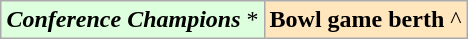<table class="wikitable" style="margin:1em auto;">
<tr>
<td bgcolor="#ddffdd"><strong><em>Conference Champions</em></strong> *</td>
<td bgcolor="#ffe6bd"><strong>Bowl game berth</strong> ^</td>
</tr>
</table>
